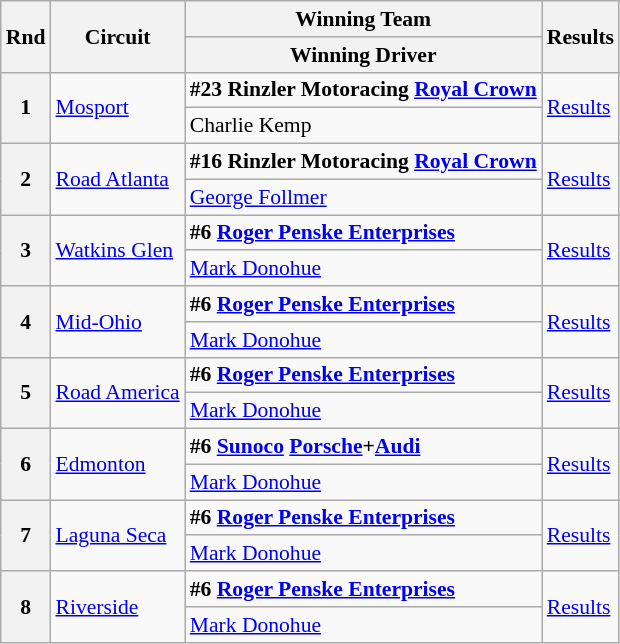<table class="wikitable" style="font-size: 90%;">
<tr>
<th rowspan=2>Rnd</th>
<th rowspan=2>Circuit</th>
<th>Winning Team</th>
<th rowspan=2>Results</th>
</tr>
<tr>
<th>Winning Driver</th>
</tr>
<tr>
<th rowspan=2>1</th>
<td rowspan=2><a href='#'>Mosport</a></td>
<td><strong> #23 Rinzler Motoracing <a href='#'>Royal Crown</a></strong></td>
<td rowspan=2><a href='#'>Results</a></td>
</tr>
<tr>
<td> Charlie Kemp</td>
</tr>
<tr>
<th rowspan=2>2</th>
<td rowspan=2><a href='#'>Road Atlanta</a></td>
<td><strong> #16 Rinzler Motoracing <a href='#'>Royal Crown</a></strong></td>
<td rowspan=2><a href='#'>Results</a></td>
</tr>
<tr>
<td> <a href='#'>George Follmer</a></td>
</tr>
<tr>
<th rowspan=2>3</th>
<td rowspan=2><a href='#'>Watkins Glen</a></td>
<td><strong> #6 <a href='#'>Roger Penske Enterprises</a></strong></td>
<td rowspan=2><a href='#'>Results</a></td>
</tr>
<tr>
<td> <a href='#'>Mark Donohue</a></td>
</tr>
<tr>
<th rowspan=2>4</th>
<td rowspan=2><a href='#'>Mid-Ohio</a></td>
<td><strong> #6 <a href='#'>Roger Penske Enterprises</a></strong></td>
<td rowspan=2><a href='#'>Results</a></td>
</tr>
<tr>
<td> <a href='#'>Mark Donohue</a></td>
</tr>
<tr>
<th rowspan=2>5</th>
<td rowspan=2><a href='#'>Road America</a></td>
<td><strong> #6 <a href='#'>Roger Penske Enterprises</a></strong></td>
<td rowspan=2><a href='#'>Results</a></td>
</tr>
<tr>
<td> <a href='#'>Mark Donohue</a></td>
</tr>
<tr>
<th rowspan=2>6</th>
<td rowspan=2><a href='#'>Edmonton</a></td>
<td><strong> #6 <a href='#'>Sunoco</a> <a href='#'>Porsche</a>+<a href='#'>Audi</a></strong></td>
<td rowspan=2><a href='#'>Results</a></td>
</tr>
<tr>
<td> <a href='#'>Mark Donohue</a></td>
</tr>
<tr>
<th rowspan=2>7</th>
<td rowspan=2><a href='#'>Laguna Seca</a></td>
<td><strong> #6 <a href='#'>Roger Penske Enterprises</a></strong></td>
<td rowspan=2><a href='#'>Results</a></td>
</tr>
<tr>
<td> <a href='#'>Mark Donohue</a></td>
</tr>
<tr>
<th rowspan=2>8</th>
<td rowspan=2><a href='#'>Riverside</a></td>
<td><strong> #6 <a href='#'>Roger Penske Enterprises</a></strong></td>
<td rowspan=2><a href='#'>Results</a></td>
</tr>
<tr>
<td> <a href='#'>Mark Donohue</a></td>
</tr>
</table>
